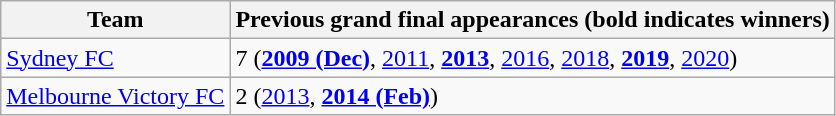<table class="wikitable">
<tr>
<th>Team</th>
<th>Previous grand final appearances (bold indicates winners)</th>
</tr>
<tr>
<td><a href='#'>Sydney FC</a></td>
<td>7 (<a href='#'><strong>2009 (Dec)</strong></a>, <a href='#'>2011</a>, <a href='#'><strong>2013</strong></a>, <a href='#'>2016</a>, <a href='#'>2018</a>, <a href='#'><strong>2019</strong></a>, <a href='#'>2020</a>)</td>
</tr>
<tr>
<td><a href='#'>Melbourne Victory FC</a></td>
<td>2 (<a href='#'>2013</a>, <a href='#'><strong>2014 (Feb)</strong></a>)</td>
</tr>
</table>
